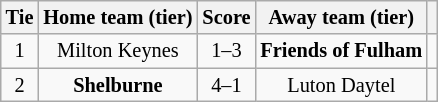<table class="wikitable" style="text-align:center; font-size:85%">
<tr>
<th>Tie</th>
<th>Home team (tier)</th>
<th>Score</th>
<th>Away team (tier)</th>
<th></th>
</tr>
<tr>
<td align="center">1</td>
<td>Milton Keynes</td>
<td align="center">1–3</td>
<td><strong>Friends of Fulham</strong></td>
<td></td>
</tr>
<tr>
<td align="center">2</td>
<td><strong>Shelburne</strong></td>
<td align="center">4–1</td>
<td>Luton Daytel</td>
<td></td>
</tr>
</table>
